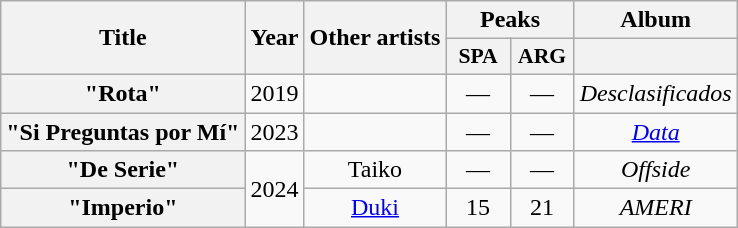<table class="wikitable plainrowheaders" style="text-align:center;">
<tr>
<th rowspan="2" scope="col">Title</th>
<th rowspan="2" scope="col">Year</th>
<th rowspan="2" scope="col">Other artists</th>
<th colspan="2">Peaks</th>
<th scope="col">Album</th>
</tr>
<tr>
<th scope="col" style="width:2.5em;font-size:90%">SPA<br></th>
<th scope="col" style="width:2.5em;font-size:90%">ARG<br></th>
<th></th>
</tr>
<tr>
<th scope="row">"Rota"</th>
<td>2019</td>
<td></td>
<td>—</td>
<td>—</td>
<td><em>Desclasificados</em></td>
</tr>
<tr>
<th scope="row">"Si Preguntas por Mí"</th>
<td>2023</td>
<td></td>
<td>—</td>
<td>—</td>
<td><em><a href='#'>Data</a></em></td>
</tr>
<tr>
<th scope="row">"De Serie"</th>
<td rowspan="2">2024</td>
<td>Taiko</td>
<td>—</td>
<td>—</td>
<td><em>Offside</em></td>
</tr>
<tr>
<th scope="row">"Imperio"</th>
<td><a href='#'>Duki</a></td>
<td>15</td>
<td>21</td>
<td><em>AMERI</em></td>
</tr>
</table>
